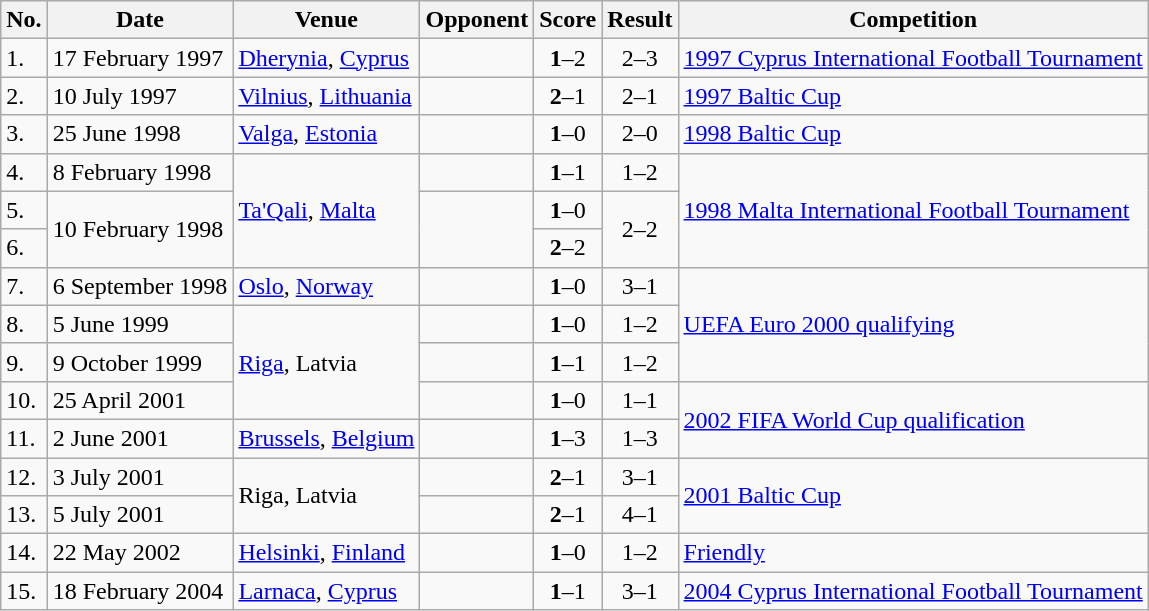<table class="wikitable">
<tr>
<th>No.</th>
<th>Date</th>
<th>Venue</th>
<th>Opponent</th>
<th>Score</th>
<th>Result</th>
<th>Competition</th>
</tr>
<tr>
<td>1.</td>
<td>17 February 1997</td>
<td><a href='#'>Dherynia</a>, <a href='#'>Cyprus</a></td>
<td></td>
<td align=center><strong>1</strong>–2</td>
<td align=center>2–3</td>
<td><a href='#'>1997 Cyprus International Football Tournament</a></td>
</tr>
<tr>
<td>2.</td>
<td>10 July 1997</td>
<td><a href='#'>Vilnius</a>, <a href='#'>Lithuania</a></td>
<td></td>
<td align=center><strong>2</strong>–1</td>
<td align=center>2–1</td>
<td><a href='#'>1997 Baltic Cup</a></td>
</tr>
<tr>
<td>3.</td>
<td>25 June 1998</td>
<td><a href='#'>Valga</a>, <a href='#'>Estonia</a></td>
<td></td>
<td align=center><strong>1</strong>–0</td>
<td align=center>2–0</td>
<td><a href='#'>1998 Baltic Cup</a></td>
</tr>
<tr>
<td>4.</td>
<td>8 February 1998</td>
<td rowspan=3><a href='#'>Ta'Qali</a>, <a href='#'>Malta</a></td>
<td></td>
<td align=center><strong>1</strong>–1</td>
<td align=center>1–2</td>
<td rowspan=3><a href='#'>1998 Malta International Football Tournament</a></td>
</tr>
<tr>
<td>5.</td>
<td rowspan=2>10 February 1998</td>
<td rowspan=2></td>
<td align=center><strong>1</strong>–0</td>
<td rowspan=2 align=center>2–2</td>
</tr>
<tr>
<td>6.</td>
<td align=center><strong>2</strong>–2</td>
</tr>
<tr>
<td>7.</td>
<td>6 September 1998</td>
<td><a href='#'>Oslo</a>, <a href='#'>Norway</a></td>
<td></td>
<td align=center><strong>1</strong>–0</td>
<td align=center>3–1</td>
<td rowspan=3><a href='#'>UEFA Euro 2000 qualifying</a></td>
</tr>
<tr>
<td>8.</td>
<td>5 June 1999</td>
<td rowspan=3><a href='#'>Riga</a>, Latvia</td>
<td></td>
<td align=center><strong>1</strong>–0</td>
<td align=center>1–2</td>
</tr>
<tr>
<td>9.</td>
<td>9 October 1999</td>
<td></td>
<td align=center><strong>1</strong>–1</td>
<td align=center>1–2</td>
</tr>
<tr>
<td>10.</td>
<td>25 April 2001</td>
<td></td>
<td align=center><strong>1</strong>–0</td>
<td align=center>1–1</td>
<td rowspan=2><a href='#'>2002 FIFA World Cup qualification</a></td>
</tr>
<tr>
<td>11.</td>
<td>2 June 2001</td>
<td><a href='#'>Brussels</a>, <a href='#'>Belgium</a></td>
<td></td>
<td align=center><strong>1</strong>–3</td>
<td align=center>1–3</td>
</tr>
<tr>
<td>12.</td>
<td>3 July 2001</td>
<td rowspan=2>Riga, Latvia</td>
<td></td>
<td align=center><strong>2</strong>–1</td>
<td align=center>3–1</td>
<td rowspan=2><a href='#'>2001 Baltic Cup</a></td>
</tr>
<tr>
<td>13.</td>
<td>5 July 2001</td>
<td></td>
<td align=center><strong>2</strong>–1</td>
<td align=center>4–1</td>
</tr>
<tr>
<td>14.</td>
<td>22 May 2002</td>
<td><a href='#'>Helsinki</a>, <a href='#'>Finland</a></td>
<td></td>
<td align=center><strong>1</strong>–0</td>
<td align=center>1–2</td>
<td><a href='#'>Friendly</a></td>
</tr>
<tr>
<td>15.</td>
<td>18 February 2004</td>
<td><a href='#'>Larnaca</a>, <a href='#'>Cyprus</a></td>
<td></td>
<td align=center><strong>1</strong>–1</td>
<td align=center>3–1</td>
<td><a href='#'>2004 Cyprus International Football Tournament</a></td>
</tr>
</table>
